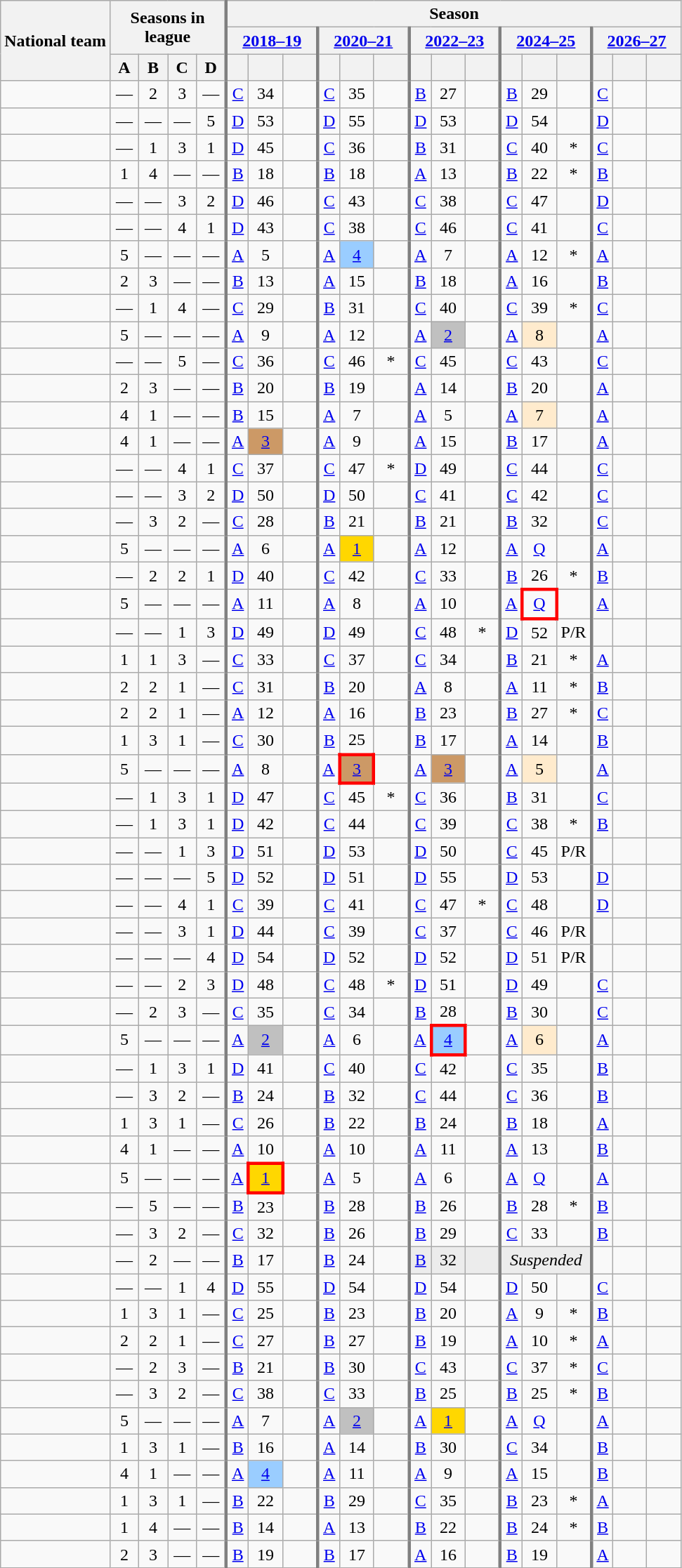<table class="wikitable sortable" style="text-align:center">
<tr>
<th rowspan="3">National team</th>
<th colspan="4" rowspan="2">Seasons in league</th>
<th colspan="15" style="border-left:3px solid gray">Season</th>
</tr>
<tr>
<th colspan="3" style="border-left:3px solid gray"><a href='#'>2018–19</a></th>
<th colspan="3" style="border-left:3px solid gray"><a href='#'>2020–21</a></th>
<th colspan="3" style="border-left:3px solid gray"><a href='#'>2022–23</a></th>
<th colspan="3" style="border-left:3px solid gray"><a href='#'>2024–25</a></th>
<th colspan="3" style="border-left:3px solid gray"><a href='#'>2026–27</a></th>
</tr>
<tr>
<th style="width:20px">A</th>
<th style="width:20px">B</th>
<th style="width:20px">C</th>
<th style="width:20px">D</th>
<th style="border-left:3px solid gray"></th>
<th data-sort-="" style="width:25px" type="number"></th>
<th style="width:25px"></th>
<th style="border-left:3px solid gray"></th>
<th style="width:25px"></th>
<th style="width:25px"></th>
<th style="border-left:3px solid gray"></th>
<th style="width:25px"></th>
<th style="width:25px"></th>
<th style="border-left:3px solid gray"></th>
<th style="width:25px"></th>
<th style="width:25px"></th>
<th style="border-left:3px solid gray"></th>
<th style="width:25px"></th>
<th style="width:25px"></th>
</tr>
<tr>
<td align="left"></td>
<td>—</td>
<td>2</td>
<td>3</td>
<td>—</td>
<td style="border-left:3px solid gray"><a href='#'>C</a></td>
<td>34</td>
<td></td>
<td style="border-left:3px solid gray"><a href='#'>C</a></td>
<td>35</td>
<td></td>
<td style="border-left:3px solid gray"><a href='#'>B</a></td>
<td>27</td>
<td></td>
<td style="border-left:3px solid gray"><a href='#'>B</a></td>
<td>29</td>
<td></td>
<td style="border-left:3px solid gray"><a href='#'>C</a></td>
<td></td>
<td></td>
</tr>
<tr>
<td align="left"></td>
<td>—</td>
<td>—</td>
<td>—</td>
<td>5</td>
<td style="border-left:3px solid gray"><a href='#'>D</a></td>
<td>53</td>
<td></td>
<td style="border-left:3px solid gray"><a href='#'>D</a></td>
<td>55</td>
<td></td>
<td style="border-left:3px solid gray"><a href='#'>D</a></td>
<td>53</td>
<td></td>
<td style="border-left:3px solid gray"><a href='#'>D</a></td>
<td>54</td>
<td></td>
<td style="border-left:3px solid gray"><a href='#'>D</a></td>
<td></td>
<td></td>
</tr>
<tr>
<td align="left"></td>
<td>—</td>
<td>1</td>
<td>3</td>
<td>1</td>
<td style="border-left:3px solid gray"><a href='#'>D</a></td>
<td>45</td>
<td></td>
<td style="border-left:3px solid gray"><a href='#'>C</a></td>
<td>36</td>
<td></td>
<td style="border-left:3px solid gray"><a href='#'>B</a></td>
<td>31</td>
<td></td>
<td style="border-left:3px solid gray"><a href='#'>C</a></td>
<td>40</td>
<td>*</td>
<td style="border-left:3px solid gray"><a href='#'>C</a></td>
<td></td>
<td></td>
</tr>
<tr>
<td align="left"></td>
<td>1</td>
<td>4</td>
<td>—</td>
<td>—</td>
<td style="border-left:3px solid gray"><a href='#'>B</a></td>
<td>18</td>
<td></td>
<td style="border-left:3px solid gray"><a href='#'>B</a></td>
<td>18</td>
<td></td>
<td style="border-left:3px solid gray"><a href='#'>A</a></td>
<td>13</td>
<td></td>
<td style="border-left:3px solid gray"><a href='#'>B</a></td>
<td>22</td>
<td>*</td>
<td style="border-left:3px solid gray"><a href='#'>B</a></td>
<td></td>
<td></td>
</tr>
<tr>
<td align="left"></td>
<td>—</td>
<td>—</td>
<td>3</td>
<td>2</td>
<td style="border-left:3px solid gray"><a href='#'>D</a></td>
<td>46</td>
<td></td>
<td style="border-left:3px solid gray"><a href='#'>C</a></td>
<td>43</td>
<td></td>
<td style="border-left:3px solid gray"><a href='#'>C</a></td>
<td>38</td>
<td></td>
<td style="border-left:3px solid gray"><a href='#'>C</a></td>
<td>47</td>
<td></td>
<td style="border-left:3px solid gray"><a href='#'>D</a></td>
<td></td>
<td></td>
</tr>
<tr>
<td align="left"></td>
<td>—</td>
<td>—</td>
<td>4</td>
<td>1</td>
<td style="border-left:3px solid gray"><a href='#'>D</a></td>
<td>43</td>
<td></td>
<td style="border-left:3px solid gray"><a href='#'>C</a></td>
<td>38</td>
<td></td>
<td style="border-left:3px solid gray"><a href='#'>C</a></td>
<td>46</td>
<td></td>
<td style="border-left:3px solid gray"><a href='#'>C</a></td>
<td>41</td>
<td></td>
<td style="border-left:3px solid gray"><a href='#'>C</a></td>
<td></td>
<td></td>
</tr>
<tr>
<td align="left"></td>
<td>5</td>
<td>—</td>
<td>—</td>
<td>—</td>
<td style="border-left:3px solid gray"><a href='#'>A</a></td>
<td>5</td>
<td></td>
<td style="border-left:3px solid gray"><a href='#'>A</a></td>
<td style="background:#9acdff"><a href='#'>4</a></td>
<td></td>
<td style="border-left:3px solid gray"><a href='#'>A</a></td>
<td>7</td>
<td></td>
<td style="border-left:3px solid gray"><a href='#'>A</a></td>
<td>12</td>
<td>*</td>
<td style="border-left:3px solid gray"><a href='#'>A</a></td>
<td></td>
<td></td>
</tr>
<tr>
<td align="left"></td>
<td>2</td>
<td>3</td>
<td>—</td>
<td>—</td>
<td style="border-left:3px solid gray"><a href='#'>B</a></td>
<td>13</td>
<td></td>
<td style="border-left:3px solid gray"><a href='#'>A</a></td>
<td>15</td>
<td></td>
<td style="border-left:3px solid gray"><a href='#'>B</a></td>
<td>18</td>
<td></td>
<td style="border-left:3px solid gray"><a href='#'>A</a></td>
<td>16</td>
<td></td>
<td style="border-left:3px solid gray"><a href='#'>B</a></td>
<td></td>
<td></td>
</tr>
<tr>
<td align="left"></td>
<td>—</td>
<td>1</td>
<td>4</td>
<td>—</td>
<td style="border-left:3px solid gray"><a href='#'>C</a></td>
<td>29</td>
<td></td>
<td style="border-left:3px solid gray"><a href='#'>B</a></td>
<td>31</td>
<td></td>
<td style="border-left:3px solid gray"><a href='#'>C</a></td>
<td>40</td>
<td></td>
<td style="border-left:3px solid gray"><a href='#'>C</a></td>
<td>39</td>
<td>*</td>
<td style="border-left:3px solid gray"><a href='#'>C</a></td>
<td></td>
<td></td>
</tr>
<tr>
<td align="left"></td>
<td>5</td>
<td>—</td>
<td>—</td>
<td>—</td>
<td style="border-left:3px solid gray"><a href='#'>A</a></td>
<td>9</td>
<td></td>
<td style="border-left:3px solid gray"><a href='#'>A</a></td>
<td>12</td>
<td></td>
<td style="border-left:3px solid gray"><a href='#'>A</a></td>
<td style="background:silver"><a href='#'>2</a></td>
<td></td>
<td style="border-left:3px solid gray"><a href='#'>A</a></td>
<td style="background:#ffebcd">8</td>
<td></td>
<td style="border-left:3px solid gray"><a href='#'>A</a></td>
<td></td>
<td></td>
</tr>
<tr>
<td align="left"></td>
<td>—</td>
<td>—</td>
<td>5</td>
<td>—</td>
<td style="border-left:3px solid gray"><a href='#'>C</a></td>
<td>36</td>
<td></td>
<td style="border-left:3px solid gray"><a href='#'>C</a></td>
<td>46</td>
<td>*</td>
<td style="border-left:3px solid gray"><a href='#'>C</a></td>
<td>45</td>
<td></td>
<td style="border-left:3px solid gray"><a href='#'>C</a></td>
<td>43</td>
<td></td>
<td style="border-left:3px solid gray"><a href='#'>C</a></td>
<td></td>
<td></td>
</tr>
<tr>
<td align="left"></td>
<td>2</td>
<td>3</td>
<td>—</td>
<td>—</td>
<td style="border-left:3px solid gray"><a href='#'>B</a></td>
<td>20</td>
<td></td>
<td style="border-left:3px solid gray"><a href='#'>B</a></td>
<td>19</td>
<td></td>
<td style="border-left:3px solid gray"><a href='#'>A</a></td>
<td>14</td>
<td></td>
<td style="border-left:3px solid gray"><a href='#'>B</a></td>
<td>20</td>
<td></td>
<td style="border-left:3px solid gray"><a href='#'>A</a></td>
<td></td>
<td></td>
</tr>
<tr>
<td align="left"></td>
<td>4</td>
<td>1</td>
<td>—</td>
<td>—</td>
<td style="border-left:3px solid gray"><a href='#'>B</a></td>
<td>15</td>
<td></td>
<td style="border-left:3px solid gray"><a href='#'>A</a></td>
<td>7</td>
<td></td>
<td style="border-left:3px solid gray"><a href='#'>A</a></td>
<td>5</td>
<td></td>
<td style="border-left:3px solid gray"><a href='#'>A</a></td>
<td style="background:#ffebcd">7</td>
<td></td>
<td style="border-left:3px solid gray"><a href='#'>A</a></td>
<td></td>
<td></td>
</tr>
<tr>
<td align="left"></td>
<td>4</td>
<td>1</td>
<td>—</td>
<td>—</td>
<td style="border-left:3px solid gray"><a href='#'>A</a></td>
<td style="background:#c96"><a href='#'>3</a></td>
<td></td>
<td style="border-left:3px solid gray"><a href='#'>A</a></td>
<td>9</td>
<td></td>
<td style="border-left:3px solid gray"><a href='#'>A</a></td>
<td>15</td>
<td></td>
<td style="border-left:3px solid gray"><a href='#'>B</a></td>
<td>17</td>
<td></td>
<td style="border-left:3px solid gray"><a href='#'>A</a></td>
<td></td>
<td></td>
</tr>
<tr>
<td align="left"></td>
<td>—</td>
<td>—</td>
<td>4</td>
<td>1</td>
<td style="border-left:3px solid gray"><a href='#'>C</a></td>
<td>37</td>
<td></td>
<td style="border-left:3px solid gray"><a href='#'>C</a></td>
<td>47</td>
<td>*</td>
<td style="border-left:3px solid gray"><a href='#'>D</a></td>
<td>49</td>
<td></td>
<td style="border-left:3px solid gray"><a href='#'>C</a></td>
<td>44</td>
<td></td>
<td style="border-left:3px solid gray"><a href='#'>C</a></td>
<td></td>
<td></td>
</tr>
<tr>
<td align="left"></td>
<td>—</td>
<td>—</td>
<td>3</td>
<td>2</td>
<td style="border-left:3px solid gray"><a href='#'>D</a></td>
<td>50</td>
<td></td>
<td style="border-left:3px solid gray"><a href='#'>D</a></td>
<td>50</td>
<td></td>
<td style="border-left:3px solid gray"><a href='#'>C</a></td>
<td>41</td>
<td></td>
<td style="border-left:3px solid gray"><a href='#'>C</a></td>
<td>42</td>
<td></td>
<td style="border-left:3px solid gray"><a href='#'>C</a></td>
<td></td>
<td></td>
</tr>
<tr>
<td align="left"></td>
<td>—</td>
<td>3</td>
<td>2</td>
<td>—</td>
<td style="border-left:3px solid gray"><a href='#'>C</a></td>
<td>28</td>
<td></td>
<td style="border-left:3px solid gray"><a href='#'>B</a></td>
<td>21</td>
<td></td>
<td style="border-left:3px solid gray"><a href='#'>B</a></td>
<td>21</td>
<td></td>
<td style="border-left:3px solid gray"><a href='#'>B</a></td>
<td>32</td>
<td></td>
<td style="border-left:3px solid gray"><a href='#'>C</a></td>
<td></td>
<td></td>
</tr>
<tr>
<td align="left"></td>
<td>5</td>
<td>—</td>
<td>—</td>
<td>—</td>
<td style="border-left:3px solid gray"><a href='#'>A</a></td>
<td>6</td>
<td></td>
<td style="border-left:3px solid gray"><a href='#'>A</a></td>
<td style="background:gold"><a href='#'>1</a></td>
<td></td>
<td style="border-left:3px solid gray"><a href='#'>A</a></td>
<td>12</td>
<td></td>
<td style="border-left:3px solid gray"><a href='#'>A</a></td>
<td data-sort-value="4"><a href='#'>Q</a></td>
<td></td>
<td style="border-left:3px solid gray"><a href='#'>A</a></td>
<td></td>
<td></td>
</tr>
<tr>
<td align="left"></td>
<td>—</td>
<td>2</td>
<td>2</td>
<td>1</td>
<td style="border-left:3px solid gray"><a href='#'>D</a></td>
<td>40</td>
<td></td>
<td style="border-left:3px solid gray"><a href='#'>C</a></td>
<td>42</td>
<td></td>
<td style="border-left:3px solid gray"><a href='#'>C</a></td>
<td>33</td>
<td></td>
<td style="border-left:3px solid gray"><a href='#'>B</a></td>
<td>26</td>
<td>*</td>
<td style="border-left:3px solid gray"><a href='#'>B</a></td>
<td></td>
<td></td>
</tr>
<tr>
<td align="left"></td>
<td>5</td>
<td>—</td>
<td>—</td>
<td>—</td>
<td style="border-left:3px solid gray"><a href='#'>A</a></td>
<td>11</td>
<td></td>
<td style="border-left:3px solid gray"><a href='#'>A</a></td>
<td>8</td>
<td></td>
<td style="border-left:3px solid gray"><a href='#'>A</a></td>
<td>10</td>
<td></td>
<td style="border-left:3px solid gray"><a href='#'>A</a></td>
<td style="border:3px solid red;" data-sort-value="2"><a href='#'>Q</a></td>
<td></td>
<td style="border-left:3px solid gray"><a href='#'>A</a></td>
<td></td>
<td></td>
</tr>
<tr>
<td align="left"></td>
<td>—</td>
<td>—</td>
<td>1</td>
<td>3</td>
<td style="border-left:3px solid gray"><a href='#'>D</a></td>
<td>49</td>
<td></td>
<td style="border-left:3px solid gray"><a href='#'>D</a></td>
<td>49</td>
<td></td>
<td style="border-left:3px solid gray"><a href='#'>C</a></td>
<td>48</td>
<td>*</td>
<td style="border-left:3px solid gray"><a href='#'>D</a></td>
<td>52</td>
<td>P/R</td>
<td style="border-left:3px solid gray"></td>
<td></td>
<td></td>
</tr>
<tr>
<td align="left"></td>
<td>1</td>
<td>1</td>
<td>3</td>
<td>—</td>
<td style="border-left:3px solid gray"><a href='#'>C</a></td>
<td>33</td>
<td></td>
<td style="border-left:3px solid gray"><a href='#'>C</a></td>
<td>37</td>
<td></td>
<td style="border-left:3px solid gray"><a href='#'>C</a></td>
<td>34</td>
<td></td>
<td style="border-left:3px solid gray"><a href='#'>B</a></td>
<td>21</td>
<td>*</td>
<td style="border-left:3px solid gray"><a href='#'>A</a></td>
<td></td>
<td></td>
</tr>
<tr>
<td align="left"></td>
<td>2</td>
<td>2</td>
<td>1</td>
<td>—</td>
<td style="border-left:3px solid gray"><a href='#'>C</a></td>
<td>31</td>
<td></td>
<td style="border-left:3px solid gray"><a href='#'>B</a></td>
<td>20</td>
<td></td>
<td style="border-left:3px solid gray"><a href='#'>A</a></td>
<td>8</td>
<td></td>
<td style="border-left:3px solid gray"><a href='#'>A</a></td>
<td>11</td>
<td>*</td>
<td style="border-left:3px solid gray"><a href='#'>B</a></td>
<td></td>
<td></td>
</tr>
<tr>
<td align="left"></td>
<td>2</td>
<td>2</td>
<td>1</td>
<td>—</td>
<td style="border-left:3px solid gray"><a href='#'>A</a></td>
<td>12</td>
<td></td>
<td style="border-left:3px solid gray"><a href='#'>A</a></td>
<td>16</td>
<td></td>
<td style="border-left:3px solid gray"><a href='#'>B</a></td>
<td>23</td>
<td></td>
<td style="border-left:3px solid gray"><a href='#'>B</a></td>
<td>27</td>
<td>*</td>
<td style="border-left:3px solid gray"><a href='#'>C</a></td>
<td></td>
<td></td>
</tr>
<tr>
<td align="left"></td>
<td>1</td>
<td>3</td>
<td>1</td>
<td>—</td>
<td style="border-left:3px solid gray"><a href='#'>C</a></td>
<td>30</td>
<td></td>
<td style="border-left:3px solid gray"><a href='#'>B</a></td>
<td>25</td>
<td></td>
<td style="border-left:3px solid gray"><a href='#'>B</a></td>
<td>17</td>
<td></td>
<td style="border-left:3px solid gray"><a href='#'>A</a></td>
<td>14</td>
<td></td>
<td style="border-left:3px solid gray"><a href='#'>B</a></td>
<td></td>
<td></td>
</tr>
<tr>
<td align="left"></td>
<td>5</td>
<td>—</td>
<td>—</td>
<td>—</td>
<td style="border-left:3px solid gray"><a href='#'>A</a></td>
<td>8</td>
<td></td>
<td style="border-left:3px solid gray"><a href='#'>A</a></td>
<td style="border:3px solid red;background:#c96"><a href='#'>3</a></td>
<td></td>
<td style="border-left:3px solid gray"><a href='#'>A</a></td>
<td style="background:#c96"><a href='#'>3</a></td>
<td></td>
<td style="border-left:3px solid gray"><a href='#'>A</a></td>
<td style="background:#ffebcd">5</td>
<td></td>
<td style="border-left:3px solid gray"><a href='#'>A</a></td>
<td></td>
<td></td>
</tr>
<tr>
<td align="left"></td>
<td>—</td>
<td>1</td>
<td>3</td>
<td>1</td>
<td style="border-left:3px solid gray"><a href='#'>D</a></td>
<td>47</td>
<td></td>
<td style="border-left:3px solid gray"><a href='#'>C</a></td>
<td>45</td>
<td>*</td>
<td style="border-left:3px solid gray"><a href='#'>C</a></td>
<td>36</td>
<td></td>
<td style="border-left:3px solid gray"><a href='#'>B</a></td>
<td>31</td>
<td></td>
<td style="border-left:3px solid gray"><a href='#'>C</a></td>
<td></td>
<td></td>
</tr>
<tr>
<td align="left"></td>
<td>—</td>
<td>1</td>
<td>3</td>
<td>1</td>
<td style="border-left:3px solid gray"><a href='#'>D</a></td>
<td>42</td>
<td></td>
<td style="border-left:3px solid gray"><a href='#'>C</a></td>
<td>44</td>
<td></td>
<td style="border-left:3px solid gray"><a href='#'>C</a></td>
<td>39</td>
<td></td>
<td style="border-left:3px solid gray"><a href='#'>C</a></td>
<td>38</td>
<td>*</td>
<td style="border-left:3px solid gray"><a href='#'>B</a></td>
<td></td>
<td></td>
</tr>
<tr>
<td align="left"></td>
<td>—</td>
<td>—</td>
<td>1</td>
<td>3</td>
<td style="border-left:3px solid gray"><a href='#'>D</a></td>
<td>51</td>
<td></td>
<td style="border-left:3px solid gray"><a href='#'>D</a></td>
<td>53</td>
<td></td>
<td style="border-left:3px solid gray"><a href='#'>D</a></td>
<td>50</td>
<td></td>
<td style="border-left:3px solid gray"><a href='#'>C</a></td>
<td>45</td>
<td>P/R</td>
<td style="border-left:3px solid gray"></td>
<td></td>
<td></td>
</tr>
<tr>
<td align="left"></td>
<td>—</td>
<td>—</td>
<td>—</td>
<td>5</td>
<td style="border-left:3px solid gray"><a href='#'>D</a></td>
<td>52</td>
<td></td>
<td style="border-left:3px solid gray"><a href='#'>D</a></td>
<td>51</td>
<td></td>
<td style="border-left:3px solid gray"><a href='#'>D</a></td>
<td>55</td>
<td></td>
<td style="border-left:3px solid gray"><a href='#'>D</a></td>
<td>53</td>
<td></td>
<td style="border-left:3px solid gray"><a href='#'>D</a></td>
<td></td>
<td></td>
</tr>
<tr>
<td align="left"></td>
<td>—</td>
<td>—</td>
<td>4</td>
<td>1</td>
<td style="border-left:3px solid gray"><a href='#'>C</a></td>
<td>39</td>
<td></td>
<td style="border-left:3px solid gray"><a href='#'>C</a></td>
<td>41</td>
<td></td>
<td style="border-left:3px solid gray"><a href='#'>C</a></td>
<td>47</td>
<td>*</td>
<td style="border-left:3px solid gray"><a href='#'>C</a></td>
<td>48</td>
<td></td>
<td style="border-left:3px solid gray"><a href='#'>D</a></td>
<td></td>
<td></td>
</tr>
<tr>
<td align="left"></td>
<td>—</td>
<td>—</td>
<td>3</td>
<td>1</td>
<td style="border-left:3px solid gray"><a href='#'>D</a></td>
<td>44</td>
<td></td>
<td style="border-left:3px solid gray"><a href='#'>C</a></td>
<td>39</td>
<td></td>
<td style="border-left:3px solid gray"><a href='#'>C</a></td>
<td>37</td>
<td></td>
<td style="border-left:3px solid gray"><a href='#'>C</a></td>
<td>46</td>
<td>P/R</td>
<td style="border-left:3px solid gray"></td>
<td></td>
<td></td>
</tr>
<tr>
<td align="left"></td>
<td>—</td>
<td>—</td>
<td>—</td>
<td>4</td>
<td style="border-left:3px solid gray"><a href='#'>D</a></td>
<td>54</td>
<td></td>
<td style="border-left:3px solid gray"><a href='#'>D</a></td>
<td>52</td>
<td></td>
<td style="border-left:3px solid gray"><a href='#'>D</a></td>
<td>52</td>
<td></td>
<td style="border-left:3px solid gray"><a href='#'>D</a></td>
<td>51</td>
<td>P/R</td>
<td style="border-left:3px solid gray"></td>
<td></td>
<td></td>
</tr>
<tr>
<td align="left"></td>
<td>—</td>
<td>—</td>
<td>2</td>
<td>3</td>
<td style="border-left:3px solid gray"><a href='#'>D</a></td>
<td>48</td>
<td></td>
<td style="border-left:3px solid gray"><a href='#'>C</a></td>
<td>48</td>
<td>*</td>
<td style="border-left:3px solid gray"><a href='#'>D</a></td>
<td>51</td>
<td></td>
<td style="border-left:3px solid gray"><a href='#'>D</a></td>
<td>49</td>
<td></td>
<td style="border-left:3px solid gray"><a href='#'>C</a></td>
<td></td>
<td></td>
</tr>
<tr>
<td align="left"></td>
<td>—</td>
<td>2</td>
<td>3</td>
<td>—</td>
<td style="border-left:3px solid gray"><a href='#'>C</a></td>
<td>35</td>
<td></td>
<td style="border-left:3px solid gray"><a href='#'>C</a></td>
<td>34</td>
<td></td>
<td style="border-left:3px solid gray"><a href='#'>B</a></td>
<td>28</td>
<td></td>
<td style="border-left:3px solid gray"><a href='#'>B</a></td>
<td>30</td>
<td></td>
<td style="border-left:3px solid gray"><a href='#'>C</a></td>
<td></td>
<td></td>
</tr>
<tr>
<td align="left"></td>
<td>5</td>
<td>—</td>
<td>—</td>
<td>—</td>
<td style="border-left:3px solid gray"><a href='#'>A</a></td>
<td style="background:silver"><a href='#'>2</a></td>
<td></td>
<td style="border-left:3px solid gray"><a href='#'>A</a></td>
<td>6</td>
<td></td>
<td style="border-left:3px solid gray"><a href='#'>A</a></td>
<td style="border:3px solid red;background:#9acdff"><a href='#'>4</a></td>
<td></td>
<td style="border-left:3px solid gray"><a href='#'>A</a></td>
<td style="background:#ffebcd">6</td>
<td></td>
<td style="border-left:3px solid gray"><a href='#'>A</a></td>
<td></td>
<td></td>
</tr>
<tr>
<td align="left"></td>
<td>—</td>
<td>1</td>
<td>3</td>
<td>1</td>
<td style="border-left:3px solid gray"><a href='#'>D</a></td>
<td>41</td>
<td></td>
<td style="border-left:3px solid gray"><a href='#'>C</a></td>
<td>40</td>
<td></td>
<td style="border-left:3px solid gray"><a href='#'>C</a></td>
<td>42</td>
<td></td>
<td style="border-left:3px solid gray"><a href='#'>C</a></td>
<td>35</td>
<td></td>
<td style="border-left:3px solid gray"><a href='#'>B</a></td>
<td></td>
<td></td>
</tr>
<tr>
<td align="left"></td>
<td>—</td>
<td>3</td>
<td>2</td>
<td>—</td>
<td style="border-left:3px solid gray"><a href='#'>B</a></td>
<td>24</td>
<td></td>
<td style="border-left:3px solid gray"><a href='#'>B</a></td>
<td>32</td>
<td></td>
<td style="border-left:3px solid gray"><a href='#'>C</a></td>
<td>44</td>
<td></td>
<td style="border-left:3px solid gray"><a href='#'>C</a></td>
<td>36</td>
<td></td>
<td style="border-left:3px solid gray"><a href='#'>B</a></td>
<td></td>
<td></td>
</tr>
<tr>
<td align="left"></td>
<td>1</td>
<td>3</td>
<td>1</td>
<td>—</td>
<td style="border-left:3px solid gray"><a href='#'>C</a></td>
<td>26</td>
<td></td>
<td style="border-left:3px solid gray"><a href='#'>B</a></td>
<td>22</td>
<td></td>
<td style="border-left:3px solid gray"><a href='#'>B</a></td>
<td>24</td>
<td></td>
<td style="border-left:3px solid gray"><a href='#'>B</a></td>
<td>18</td>
<td></td>
<td style="border-left:3px solid gray"><a href='#'>A</a></td>
<td></td>
<td></td>
</tr>
<tr>
<td align="left"></td>
<td>4</td>
<td>1</td>
<td>—</td>
<td>—</td>
<td style="border-left:3px solid gray"><a href='#'>A</a></td>
<td>10</td>
<td></td>
<td style="border-left:3px solid gray"><a href='#'>A</a></td>
<td>10</td>
<td></td>
<td style="border-left:3px solid gray"><a href='#'>A</a></td>
<td>11</td>
<td></td>
<td style="border-left:3px solid gray"><a href='#'>A</a></td>
<td>13</td>
<td></td>
<td style="border-left:3px solid gray"><a href='#'>B</a></td>
<td></td>
<td></td>
</tr>
<tr>
<td align="left"></td>
<td>5</td>
<td>—</td>
<td>—</td>
<td>—</td>
<td style="border-left:3px solid gray"><a href='#'>A</a></td>
<td style="border:3px solid red;background:gold"><a href='#'>1</a></td>
<td></td>
<td style="border-left:3px solid gray"><a href='#'>A</a></td>
<td>5</td>
<td></td>
<td style="border-left:3px solid gray"><a href='#'>A</a></td>
<td>6</td>
<td></td>
<td style="border-left:3px solid gray"><a href='#'>A</a></td>
<td data-sort-value="3"><a href='#'>Q</a></td>
<td></td>
<td style="border-left:3px solid gray"><a href='#'>A</a></td>
<td></td>
<td></td>
</tr>
<tr>
<td align="left"></td>
<td>—</td>
<td>5</td>
<td>—</td>
<td>—</td>
<td style="border-left:3px solid gray"><a href='#'>B</a></td>
<td>23</td>
<td></td>
<td style="border-left:3px solid gray"><a href='#'>B</a></td>
<td>28</td>
<td></td>
<td style="border-left:3px solid gray"><a href='#'>B</a></td>
<td>26</td>
<td></td>
<td style="border-left:3px solid gray"><a href='#'>B</a></td>
<td>28</td>
<td>*</td>
<td style="border-left:3px solid gray"><a href='#'>B</a></td>
<td></td>
<td></td>
</tr>
<tr>
<td align="left"></td>
<td>—</td>
<td>3</td>
<td>2</td>
<td>—</td>
<td style="border-left:3px solid gray"><a href='#'>C</a></td>
<td>32</td>
<td></td>
<td style="border-left:3px solid gray"><a href='#'>B</a></td>
<td>26</td>
<td></td>
<td style="border-left:3px solid gray"><a href='#'>B</a></td>
<td>29</td>
<td></td>
<td style="border-left:3px solid gray"><a href='#'>C</a></td>
<td>33</td>
<td></td>
<td style="border-left:3px solid gray"><a href='#'>B</a></td>
<td></td>
<td></td>
</tr>
<tr>
<td align="left"></td>
<td>—</td>
<td>2</td>
<td>—</td>
<td>—</td>
<td style="border-left:3px solid gray"><a href='#'>B</a></td>
<td>17</td>
<td></td>
<td style="border-left:3px solid gray"><a href='#'>B</a></td>
<td>24</td>
<td></td>
<td style="border-left:3px solid gray; background:#ECECEC;"><a href='#'>B</a></td>
<td style="background:#ECECEC;">32</td>
<td style="background:#ECECEC;"></td>
<td style="border-left:3px solid gray; background:#ECECEC;" colspan=3 data-sort-value="55"><em>Suspended</em></td>
<td style="border-left:3px solid gray"></td>
<td></td>
<td></td>
</tr>
<tr>
<td align="left"></td>
<td>—</td>
<td>—</td>
<td>1</td>
<td>4</td>
<td style="border-left:3px solid gray"><a href='#'>D</a></td>
<td>55</td>
<td></td>
<td style="border-left:3px solid gray"><a href='#'>D</a></td>
<td>54</td>
<td></td>
<td style="border-left:3px solid gray"><a href='#'>D</a></td>
<td>54</td>
<td></td>
<td style="border-left:3px solid gray"><a href='#'>D</a></td>
<td>50</td>
<td></td>
<td style="border-left:3px solid gray"><a href='#'>C</a></td>
<td></td>
<td></td>
</tr>
<tr>
<td align="left"></td>
<td>1</td>
<td>3</td>
<td>1</td>
<td>—</td>
<td style="border-left:3px solid gray"><a href='#'>C</a></td>
<td>25</td>
<td></td>
<td style="border-left:3px solid gray"><a href='#'>B</a></td>
<td>23</td>
<td></td>
<td style="border-left:3px solid gray"><a href='#'>B</a></td>
<td>20</td>
<td></td>
<td style="border-left:3px solid gray"><a href='#'>A</a></td>
<td>9</td>
<td>*</td>
<td style="border-left:3px solid gray"><a href='#'>B</a></td>
<td></td>
<td></td>
</tr>
<tr>
<td align="left"></td>
<td>2</td>
<td>2</td>
<td>1</td>
<td>—</td>
<td style="border-left:3px solid gray"><a href='#'>C</a></td>
<td>27</td>
<td></td>
<td style="border-left:3px solid gray"><a href='#'>B</a></td>
<td>27</td>
<td></td>
<td style="border-left:3px solid gray"><a href='#'>B</a></td>
<td>19</td>
<td></td>
<td style="border-left:3px solid gray"><a href='#'>A</a></td>
<td>10</td>
<td>*</td>
<td style="border-left:3px solid gray"><a href='#'>A</a></td>
<td></td>
<td></td>
</tr>
<tr>
<td align="left"></td>
<td>—</td>
<td>2</td>
<td>3</td>
<td>—</td>
<td style="border-left:3px solid gray"><a href='#'>B</a></td>
<td>21</td>
<td></td>
<td style="border-left:3px solid gray"><a href='#'>B</a></td>
<td>30</td>
<td></td>
<td style="border-left:3px solid gray"><a href='#'>C</a></td>
<td>43</td>
<td></td>
<td style="border-left:3px solid gray"><a href='#'>C</a></td>
<td>37</td>
<td>*</td>
<td style="border-left:3px solid gray"><a href='#'>C</a></td>
<td></td>
<td></td>
</tr>
<tr>
<td align="left"></td>
<td>—</td>
<td>3</td>
<td>2</td>
<td>—</td>
<td style="border-left:3px solid gray"><a href='#'>C</a></td>
<td>38</td>
<td></td>
<td style="border-left:3px solid gray"><a href='#'>C</a></td>
<td>33</td>
<td></td>
<td style="border-left:3px solid gray"><a href='#'>B</a></td>
<td>25</td>
<td></td>
<td style="border-left:3px solid gray"><a href='#'>B</a></td>
<td>25</td>
<td>*</td>
<td style="border-left:3px solid gray"><a href='#'>B</a></td>
<td></td>
<td></td>
</tr>
<tr>
<td align="left"></td>
<td>5</td>
<td>—</td>
<td>—</td>
<td>—</td>
<td style="border-left:3px solid gray"><a href='#'>A</a></td>
<td>7</td>
<td></td>
<td style="border-left:3px solid gray"><a href='#'>A</a></td>
<td style="background:silver"><a href='#'>2</a></td>
<td></td>
<td style="border-left:3px solid gray"><a href='#'>A</a></td>
<td style="background:gold"><a href='#'>1</a></td>
<td></td>
<td style="border-left:3px solid gray"><a href='#'>A</a></td>
<td data-sort-value="1"><a href='#'>Q</a></td>
<td></td>
<td style="border-left:3px solid gray"><a href='#'>A</a></td>
<td></td>
<td></td>
</tr>
<tr>
<td align="left"></td>
<td>1</td>
<td>3</td>
<td>1</td>
<td>—</td>
<td style="border-left:3px solid gray"><a href='#'>B</a></td>
<td>16</td>
<td></td>
<td style="border-left:3px solid gray"><a href='#'>A</a></td>
<td>14</td>
<td></td>
<td style="border-left:3px solid gray"><a href='#'>B</a></td>
<td>30</td>
<td></td>
<td style="border-left:3px solid gray"><a href='#'>C</a></td>
<td>34</td>
<td></td>
<td style="border-left:3px solid gray"><a href='#'>B</a></td>
<td></td>
<td></td>
</tr>
<tr>
<td align="left"></td>
<td>4</td>
<td>1</td>
<td>—</td>
<td>—</td>
<td style="border-left:3px solid gray"><a href='#'>A</a></td>
<td style="background:#9acdff"><a href='#'>4</a></td>
<td></td>
<td style="border-left:3px solid gray"><a href='#'>A</a></td>
<td>11</td>
<td></td>
<td style="border-left:3px solid gray"><a href='#'>A</a></td>
<td>9</td>
<td></td>
<td style="border-left:3px solid gray"><a href='#'>A</a></td>
<td>15</td>
<td></td>
<td style="border-left:3px solid gray"><a href='#'>B</a></td>
<td></td>
<td></td>
</tr>
<tr>
<td align="left"></td>
<td>1</td>
<td>3</td>
<td>1</td>
<td>—</td>
<td style="border-left:3px solid gray"><a href='#'>B</a></td>
<td>22</td>
<td></td>
<td style="border-left:3px solid gray"><a href='#'>B</a></td>
<td>29</td>
<td></td>
<td style="border-left:3px solid gray"><a href='#'>C</a></td>
<td>35</td>
<td></td>
<td style="border-left:3px solid gray"><a href='#'>B</a></td>
<td>23</td>
<td>*</td>
<td style="border-left:3px solid gray"><a href='#'>A</a></td>
<td></td>
<td></td>
</tr>
<tr>
<td align="left"></td>
<td>1</td>
<td>4</td>
<td>—</td>
<td>—</td>
<td style="border-left:3px solid gray"><a href='#'>B</a></td>
<td>14</td>
<td></td>
<td style="border-left:3px solid gray"><a href='#'>A</a></td>
<td>13</td>
<td></td>
<td style="border-left:3px solid gray"><a href='#'>B</a></td>
<td>22</td>
<td></td>
<td style="border-left:3px solid gray"><a href='#'>B</a></td>
<td>24</td>
<td>*</td>
<td style="border-left:3px solid gray"><a href='#'>B</a></td>
<td></td>
<td></td>
</tr>
<tr>
<td align="left"></td>
<td>2</td>
<td>3</td>
<td>—</td>
<td>—</td>
<td style="border-left:3px solid gray"><a href='#'>B</a></td>
<td>19</td>
<td></td>
<td style="border-left:3px solid gray"><a href='#'>B</a></td>
<td>17</td>
<td></td>
<td style="border-left:3px solid gray"><a href='#'>A</a></td>
<td>16</td>
<td></td>
<td style="border-left:3px solid gray"><a href='#'>B</a></td>
<td>19</td>
<td></td>
<td style="border-left:3px solid gray"><a href='#'>A</a></td>
<td></td>
<td></td>
</tr>
</table>
